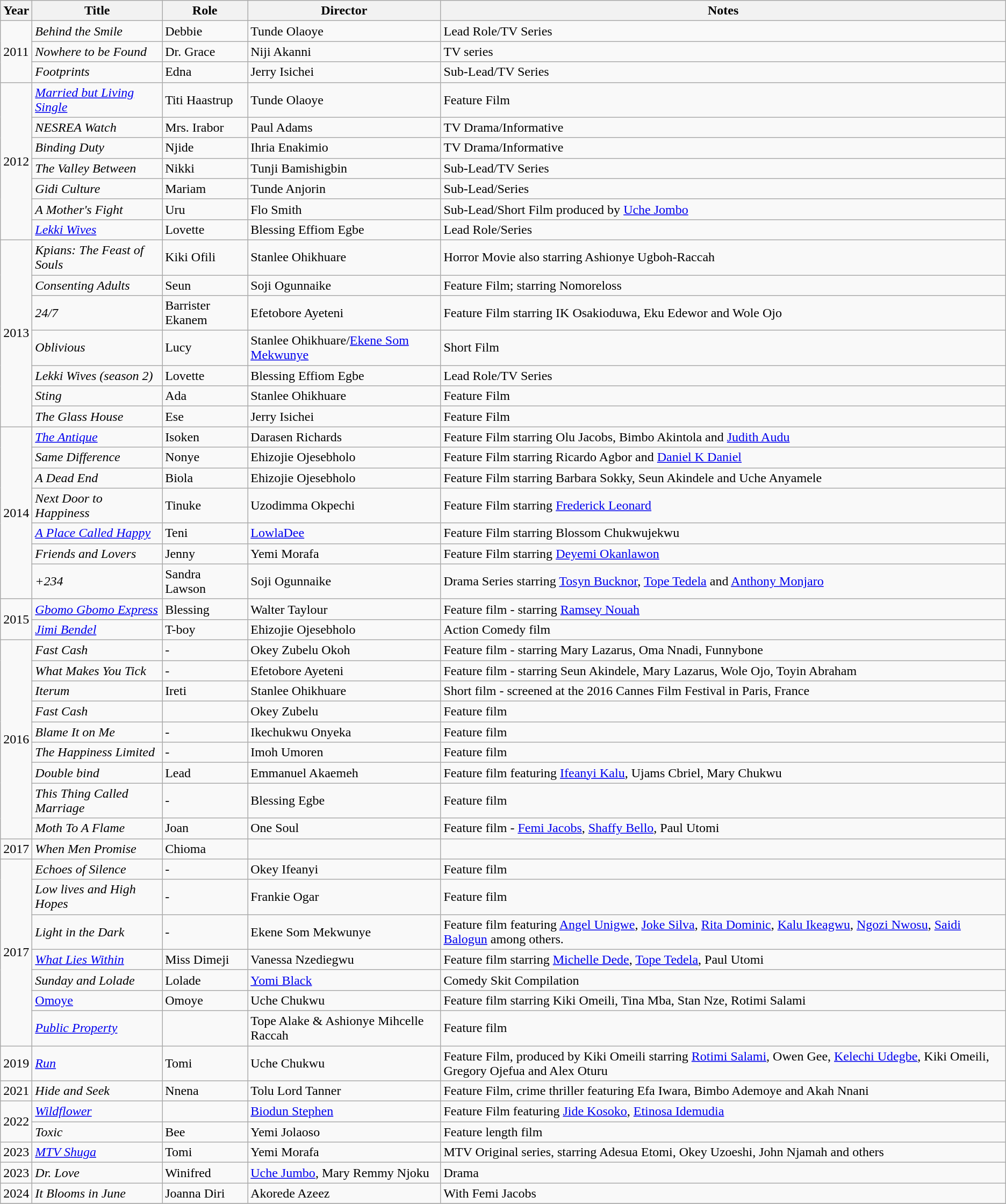<table class="wikitable">
<tr>
<th>Year</th>
<th>Title</th>
<th>Role</th>
<th>Director</th>
<th>Notes</th>
</tr>
<tr>
<td rowspan="3">2011</td>
<td><em>Behind the Smile</em></td>
<td>Debbie</td>
<td>Tunde Olaoye</td>
<td>Lead Role/TV Series</td>
</tr>
<tr>
<td><em>Nowhere to be Found</em></td>
<td>Dr. Grace</td>
<td>Niji Akanni</td>
<td>TV series</td>
</tr>
<tr>
<td><em>Footprints</em></td>
<td>Edna</td>
<td>Jerry Isichei</td>
<td>Sub-Lead/TV Series</td>
</tr>
<tr>
<td rowspan="7">2012</td>
<td><em><a href='#'>Married but Living Single</a></em></td>
<td>Titi Haastrup</td>
<td>Tunde Olaoye</td>
<td>Feature Film</td>
</tr>
<tr>
<td><em>NESREA Watch</em></td>
<td>Mrs. Irabor</td>
<td>Paul Adams</td>
<td>TV Drama/Informative</td>
</tr>
<tr>
<td><em>Binding Duty</em></td>
<td>Njide</td>
<td>Ihria Enakimio</td>
<td>TV Drama/Informative</td>
</tr>
<tr>
<td><em>The Valley Between</em></td>
<td>Nikki</td>
<td>Tunji Bamishigbin</td>
<td>Sub-Lead/TV Series</td>
</tr>
<tr>
<td><em>Gidi Culture</em></td>
<td>Mariam</td>
<td>Tunde Anjorin</td>
<td>Sub-Lead/Series</td>
</tr>
<tr>
<td><em>A Mother's Fight</em></td>
<td>Uru</td>
<td>Flo Smith</td>
<td>Sub-Lead/Short Film produced by <a href='#'>Uche Jombo</a></td>
</tr>
<tr>
<td><em><a href='#'>Lekki Wives</a></em></td>
<td>Lovette</td>
<td>Blessing Effiom Egbe</td>
<td>Lead Role/Series</td>
</tr>
<tr>
<td rowspan="7">2013</td>
<td><em>Kpians: The Feast of Souls</em></td>
<td>Kiki Ofili</td>
<td>Stanlee Ohikhuare</td>
<td>Horror Movie also starring Ashionye Ugboh-Raccah</td>
</tr>
<tr>
<td><em>Consenting Adults</em></td>
<td>Seun</td>
<td>Soji Ogunnaike</td>
<td>Feature Film; starring Nomoreloss</td>
</tr>
<tr>
<td><em>24/7</em></td>
<td>Barrister Ekanem</td>
<td>Efetobore Ayeteni</td>
<td>Feature Film starring IK Osakioduwa, Eku Edewor and Wole Ojo</td>
</tr>
<tr>
<td><em>Oblivious</em></td>
<td>Lucy</td>
<td>Stanlee Ohikhuare/<a href='#'>Ekene Som Mekwunye</a></td>
<td>Short Film</td>
</tr>
<tr>
<td><em>Lekki Wives (season 2)</em></td>
<td>Lovette</td>
<td>Blessing Effiom Egbe</td>
<td>Lead Role/TV Series</td>
</tr>
<tr>
<td><em>Sting</em></td>
<td>Ada</td>
<td>Stanlee Ohikhuare</td>
<td>Feature Film</td>
</tr>
<tr>
<td><em>The Glass House</em></td>
<td>Ese</td>
<td>Jerry Isichei</td>
<td>Feature Film</td>
</tr>
<tr>
<td rowspan="7">2014</td>
<td><em><a href='#'>The Antique</a></em></td>
<td>Isoken</td>
<td>Darasen Richards</td>
<td>Feature Film starring Olu Jacobs, Bimbo Akintola and <a href='#'>Judith Audu</a></td>
</tr>
<tr>
<td><em>Same Difference</em></td>
<td>Nonye</td>
<td>Ehizojie Ojesebholo</td>
<td>Feature Film starring Ricardo Agbor and <a href='#'>Daniel K Daniel</a></td>
</tr>
<tr>
<td><em>A Dead End</em></td>
<td>Biola</td>
<td>Ehizojie Ojesebholo</td>
<td>Feature Film starring Barbara Sokky, Seun Akindele and Uche Anyamele</td>
</tr>
<tr>
<td><em>Next Door to Happiness</em></td>
<td>Tinuke</td>
<td>Uzodimma Okpechi</td>
<td>Feature Film starring <a href='#'>Frederick Leonard</a></td>
</tr>
<tr>
<td><em><a href='#'>A Place Called Happy</a></em></td>
<td>Teni</td>
<td><a href='#'>LowlaDee</a></td>
<td>Feature Film starring Blossom Chukwujekwu</td>
</tr>
<tr>
<td><em>Friends and Lovers</em></td>
<td>Jenny</td>
<td>Yemi Morafa</td>
<td>Feature Film starring <a href='#'>Deyemi Okanlawon</a></td>
</tr>
<tr>
<td><em>+234</em></td>
<td>Sandra Lawson</td>
<td>Soji Ogunnaike</td>
<td>Drama Series starring <a href='#'>Tosyn Bucknor</a>, <a href='#'>Tope Tedela</a> and <a href='#'>Anthony Monjaro</a></td>
</tr>
<tr>
<td rowspan="2">2015</td>
<td><em><a href='#'>Gbomo Gbomo Express</a></em></td>
<td>Blessing</td>
<td>Walter Taylour</td>
<td>Feature film - starring <a href='#'>Ramsey Nouah</a></td>
</tr>
<tr>
<td><em><a href='#'>Jimi Bendel</a></em></td>
<td>T-boy</td>
<td>Ehizojie Ojesebholo</td>
<td>Action Comedy film</td>
</tr>
<tr>
<td rowspan="9">2016</td>
<td><em>Fast Cash</em></td>
<td>-</td>
<td>Okey Zubelu Okoh</td>
<td>Feature film - starring Mary Lazarus, Oma Nnadi, Funnybone</td>
</tr>
<tr>
<td><em>What Makes You Tick</em></td>
<td>-</td>
<td>Efetobore Ayeteni</td>
<td>Feature film - starring Seun Akindele, Mary Lazarus,  Wole Ojo, Toyin Abraham</td>
</tr>
<tr>
<td><em>Iterum</em></td>
<td>Ireti</td>
<td>Stanlee Ohikhuare</td>
<td>Short film - screened at the 2016 Cannes Film Festival in Paris, France</td>
</tr>
<tr>
<td><em>Fast Cash</em></td>
<td></td>
<td>Okey Zubelu</td>
<td>Feature film</td>
</tr>
<tr>
<td><em>Blame It on Me</em></td>
<td>-</td>
<td>Ikechukwu Onyeka</td>
<td>Feature film</td>
</tr>
<tr>
<td><em>The Happiness Limited</em></td>
<td>-</td>
<td>Imoh Umoren</td>
<td>Feature film</td>
</tr>
<tr>
<td><em>Double bind</em></td>
<td>Lead</td>
<td>Emmanuel Akaemeh</td>
<td>Feature film featuring <a href='#'>Ifeanyi Kalu</a>, Ujams Cbriel, Mary Chukwu</td>
</tr>
<tr>
<td><em>This Thing Called Marriage</em></td>
<td>-</td>
<td>Blessing Egbe</td>
<td>Feature film</td>
</tr>
<tr>
<td><em>Moth To A Flame</em></td>
<td>Joan</td>
<td>One Soul</td>
<td>Feature film - <a href='#'>Femi Jacobs</a>, <a href='#'>Shaffy Bello</a>, Paul Utomi</td>
</tr>
<tr>
<td>2017</td>
<td><em>When Men Promise</em></td>
<td>Chioma</td>
<td></td>
</tr>
<tr>
<td rowspan="7">2017</td>
<td><em>Echoes of Silence</em></td>
<td>-</td>
<td>Okey Ifeanyi</td>
<td>Feature film</td>
</tr>
<tr>
<td><em>Low lives and High Hopes</em></td>
<td>-</td>
<td>Frankie Ogar</td>
<td>Feature film</td>
</tr>
<tr>
<td><em>Light in the Dark</em></td>
<td>-</td>
<td>Ekene Som Mekwunye</td>
<td>Feature film featuring <a href='#'>Angel Unigwe</a>, <a href='#'>Joke Silva</a>, <a href='#'>Rita Dominic</a>, <a href='#'>Kalu Ikeagwu</a>, <a href='#'>Ngozi Nwosu</a>, <a href='#'>Saidi Balogun</a> among others.</td>
</tr>
<tr>
<td><em><a href='#'>What Lies Within</a></em></td>
<td>Miss Dimeji</td>
<td>Vanessa Nzediegwu</td>
<td>Feature film starring <a href='#'>Michelle Dede</a>, <a href='#'>Tope Tedela</a>, Paul Utomi</td>
</tr>
<tr>
<td><em>Sunday and Lolade</em></td>
<td>Lolade</td>
<td><a href='#'>Yomi Black</a></td>
<td>Comedy Skit Compilation</td>
</tr>
<tr>
<td><a href='#'>Omoye</a></td>
<td>Omoye</td>
<td>Uche Chukwu</td>
<td>Feature film starring Kiki Omeili, Tina Mba, Stan Nze, Rotimi Salami</td>
</tr>
<tr>
<td><em><a href='#'>Public Property</a></em></td>
<td></td>
<td>Tope Alake & Ashionye Mihcelle Raccah</td>
<td>Feature film</td>
</tr>
<tr>
<td>2019</td>
<td><em><a href='#'>Run</a></em></td>
<td>Tomi</td>
<td>Uche Chukwu</td>
<td>Feature Film, produced by Kiki Omeili starring <a href='#'>Rotimi Salami</a>, Owen Gee, <a href='#'>Kelechi Udegbe</a>, Kiki Omeili, Gregory Ojefua and Alex Oturu</td>
</tr>
<tr>
<td>2021</td>
<td><em>Hide and Seek</em></td>
<td>Nnena</td>
<td>Tolu Lord Tanner</td>
<td>Feature Film, crime thriller featuring Efa Iwara, Bimbo Ademoye and Akah Nnani</td>
</tr>
<tr>
<td rowspan="2">2022</td>
<td><em><a href='#'>Wildflower</a></em></td>
<td></td>
<td><a href='#'>Biodun Stephen</a></td>
<td>Feature Film featuring <a href='#'>Jide Kosoko</a>, <a href='#'>Etinosa Idemudia</a></td>
</tr>
<tr>
<td><em>Toxic</em></td>
<td>Bee</td>
<td>Yemi Jolaoso</td>
<td>Feature length film</td>
</tr>
<tr>
<td>2023</td>
<td><em><a href='#'>MTV Shuga</a></em></td>
<td>Tomi</td>
<td>Yemi Morafa</td>
<td>MTV Original series, starring Adesua Etomi, Okey Uzoeshi, John Njamah and others</td>
</tr>
<tr>
<td>2023</td>
<td><em>Dr. Love</em></td>
<td>Winifred</td>
<td><a href='#'>Uche Jumbo</a>, Mary Remmy Njoku</td>
<td>Drama</td>
</tr>
<tr>
<td>2024</td>
<td><em>It Blooms in June</em></td>
<td>Joanna Diri</td>
<td>Akorede Azeez</td>
<td>With Femi Jacobs</td>
</tr>
<tr>
</tr>
</table>
